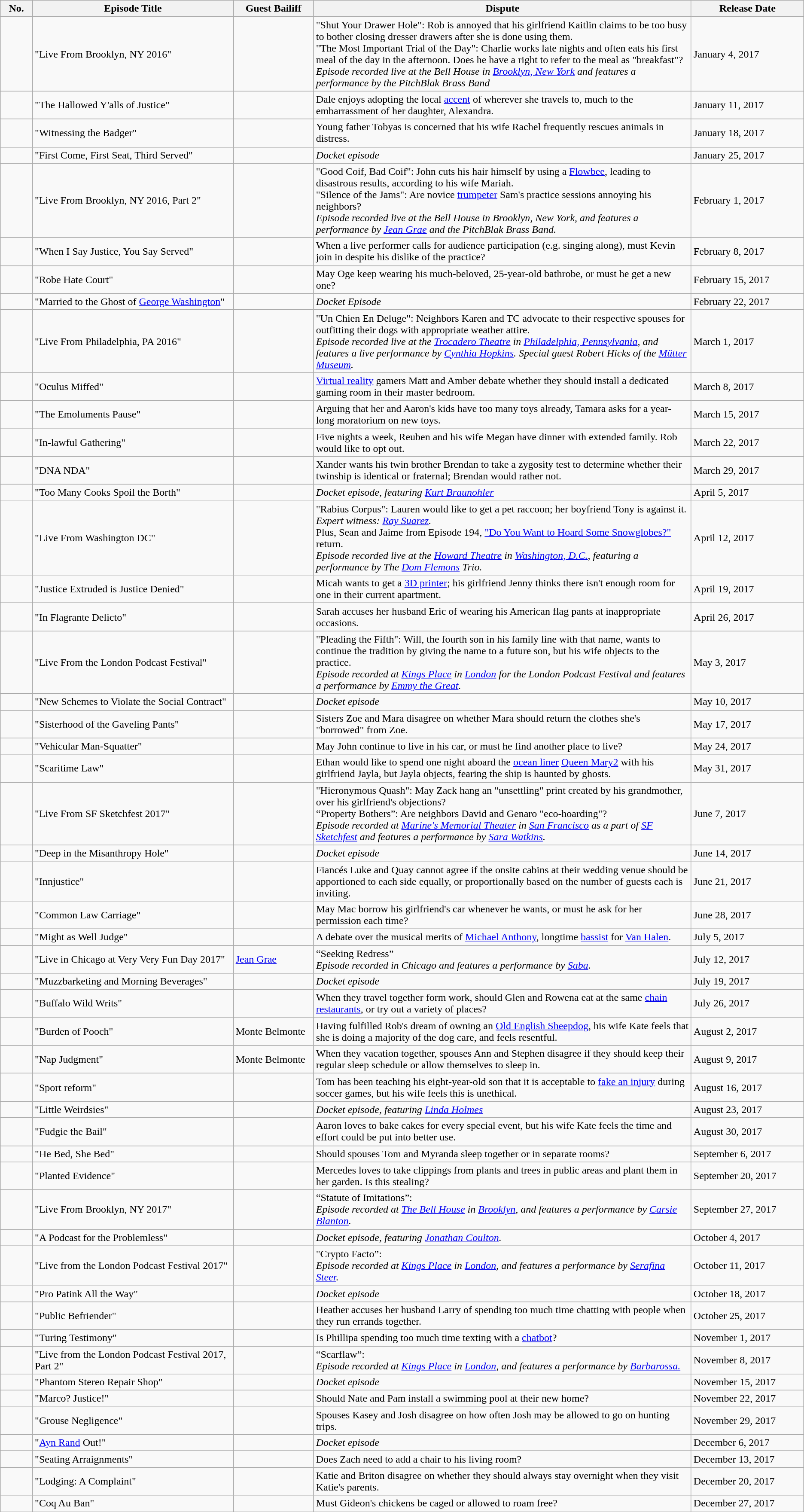<table class="wikitable">
<tr>
<th width="4%">No.</th>
<th width="25%">Episode Title</th>
<th width="10%">Guest Bailiff</th>
<th width="47%">Dispute</th>
<th width="14%">Release Date</th>
</tr>
<tr>
<td></td>
<td>"Live From Brooklyn, NY 2016"</td>
<td></td>
<td>"Shut Your Drawer Hole": Rob is annoyed that his girlfriend Kaitlin claims to be too busy to bother closing dresser drawers after she is done using them.<br>"The Most Important Trial of the Day": Charlie works late nights and often eats his first meal of the day in the afternoon. Does he have a right to refer to the meal as "breakfast"?<br><em>Episode recorded live at the Bell House in <a href='#'>Brooklyn, New York</a> and features a performance by the PitchBlak Brass Band</em></td>
<td>January 4, 2017</td>
</tr>
<tr>
<td></td>
<td>"The Hallowed Y'alls of Justice"</td>
<td></td>
<td>Dale enjoys adopting the local <a href='#'>accent</a> of wherever she travels to, much to the embarrassment of her daughter, Alexandra.</td>
<td>January 11, 2017</td>
</tr>
<tr>
<td></td>
<td>"Witnessing the Badger"</td>
<td></td>
<td>Young father Tobyas is concerned that his wife Rachel frequently rescues animals in distress.</td>
<td>January 18, 2017</td>
</tr>
<tr>
<td></td>
<td>"First Come, First Seat, Third Served"</td>
<td></td>
<td><em>Docket episode</em></td>
<td>January 25, 2017</td>
</tr>
<tr>
<td></td>
<td>"Live From Brooklyn, NY 2016, Part 2"</td>
<td></td>
<td>"Good Coif, Bad Coif": John cuts his hair himself by using a <a href='#'>Flowbee</a>, leading to disastrous results, according to his wife Mariah.<br>"Silence of the Jams": Are novice <a href='#'>trumpeter</a> Sam's practice sessions annoying his neighbors?<br><em>Episode recorded live at the Bell House in Brooklyn, New York, and features a performance by <a href='#'>Jean Grae</a> and the PitchBlak Brass Band.</em></td>
<td>February 1, 2017</td>
</tr>
<tr>
<td></td>
<td>"When I Say Justice, You Say Served"</td>
<td></td>
<td>When a live performer calls for audience participation (e.g. singing along), must Kevin join in despite his dislike of the practice?</td>
<td>February 8, 2017</td>
</tr>
<tr>
<td></td>
<td>"Robe Hate Court"</td>
<td></td>
<td>May Oge keep wearing his much-beloved, 25-year-old bathrobe, or must he get a new one?</td>
<td>February 15, 2017</td>
</tr>
<tr>
<td></td>
<td>"Married to the Ghost of <a href='#'>George Washington</a>"</td>
<td></td>
<td><em>Docket Episode</em></td>
<td>February 22, 2017</td>
</tr>
<tr>
<td></td>
<td>"Live From Philadelphia, PA 2016"</td>
<td></td>
<td>"Un Chien En Deluge": Neighbors Karen and TC advocate to their respective spouses for outfitting their dogs with appropriate weather attire.<br><em>Episode recorded live at the <a href='#'>Trocadero Theatre</a> in <a href='#'>Philadelphia, Pennsylvania</a>, and features a live performance by <a href='#'>Cynthia Hopkins</a>. Special guest Robert Hicks of the <a href='#'>Mütter Museum</a>.</em></td>
<td>March 1, 2017</td>
</tr>
<tr>
<td></td>
<td>"Oculus Miffed"</td>
<td></td>
<td><a href='#'>Virtual reality</a> gamers Matt and Amber debate whether they should install a dedicated gaming room in their master bedroom.</td>
<td>March 8, 2017</td>
</tr>
<tr>
<td></td>
<td>"The Emoluments Pause"</td>
<td></td>
<td>Arguing that her and Aaron's kids have too many toys already, Tamara asks for a year-long moratorium on new toys.</td>
<td>March 15, 2017</td>
</tr>
<tr>
<td></td>
<td>"In-lawful Gathering"</td>
<td></td>
<td>Five nights a week, Reuben and his wife Megan have dinner with extended family. Rob would like to opt out.</td>
<td>March 22, 2017</td>
</tr>
<tr>
<td></td>
<td>"DNA NDA"</td>
<td></td>
<td>Xander wants his twin brother Brendan to take a zygosity test to determine whether their twinship is identical or fraternal; Brendan would rather not.</td>
<td>March 29, 2017</td>
</tr>
<tr>
<td></td>
<td>"Too Many Cooks Spoil the Borth"</td>
<td></td>
<td><em>Docket episode, featuring <a href='#'>Kurt Braunohler</a></em></td>
<td>April 5, 2017</td>
</tr>
<tr>
<td></td>
<td>"Live From Washington DC"</td>
<td></td>
<td>"Rabius Corpus": Lauren would like to get a pet raccoon; her boyfriend Tony is against it.<br><em>Expert witness: <a href='#'>Ray Suarez</a>.</em><br>Plus, Sean and Jaime from Episode 194, <a href='#'>"Do You Want to Hoard Some Snowglobes?"</a> return.<br><em>Episode recorded live at the <a href='#'>Howard Theatre</a> in <a href='#'>Washington, D.C.</a>, featuring a performance by The <a href='#'>Dom Flemons</a> Trio.</em></td>
<td>April 12, 2017</td>
</tr>
<tr>
<td></td>
<td>"Justice Extruded is Justice Denied"</td>
<td></td>
<td>Micah wants to get a <a href='#'>3D printer</a>; his girlfriend Jenny thinks there isn't enough room for one in their current apartment.</td>
<td>April 19, 2017</td>
</tr>
<tr>
<td></td>
<td>"In Flagrante Delicto"</td>
<td></td>
<td>Sarah accuses her husband Eric of wearing his American flag pants at inappropriate occasions.</td>
<td>April 26, 2017</td>
</tr>
<tr>
<td></td>
<td>"Live From the London Podcast Festival"</td>
<td></td>
<td>"Pleading the Fifth": Will, the fourth son in his family line with that name, wants to continue the tradition by giving the name to a future son, but his wife objects to the practice.<br><em>Episode recorded at <a href='#'>Kings Place</a> in <a href='#'>London</a> for the London Podcast Festival and features a performance by <a href='#'>Emmy the Great</a>.</em></td>
<td>May 3, 2017</td>
</tr>
<tr>
<td></td>
<td>"New Schemes to Violate the Social Contract"</td>
<td></td>
<td><em>Docket episode</em></td>
<td>May 10, 2017</td>
</tr>
<tr>
<td></td>
<td>"Sisterhood of the Gaveling Pants"</td>
<td></td>
<td>Sisters Zoe and Mara disagree on whether Mara should return the clothes she's "borrowed" from Zoe.</td>
<td>May 17, 2017</td>
</tr>
<tr>
<td></td>
<td>"Vehicular Man-Squatter"</td>
<td></td>
<td>May John continue to live in his car, or must he find another place to live?</td>
<td>May 24, 2017</td>
</tr>
<tr>
<td></td>
<td>"Scaritime Law"</td>
<td></td>
<td>Ethan would like to spend one night aboard the <a href='#'>ocean liner</a> <a href='#'>Queen Mary2</a> with his girlfriend Jayla, but Jayla objects, fearing the ship is haunted by ghosts.</td>
<td>May 31, 2017</td>
</tr>
<tr>
<td></td>
<td>"Live From SF Sketchfest 2017"</td>
<td></td>
<td>"Hieronymous Quash": May Zack hang an "unsettling" print created by his grandmother, over his girlfriend's objections?<br>“Property Bothers”: Are neighbors David and Genaro "eco-hoarding"?<br><em>Episode recorded at <a href='#'>Marine's Memorial Theater</a> in <a href='#'>San Francisco</a> as a part of <a href='#'>SF Sketchfest</a> and features a performance by <a href='#'>Sara Watkins</a>.</em></td>
<td>June 7, 2017</td>
</tr>
<tr>
<td></td>
<td>"Deep in the Misanthropy Hole"</td>
<td></td>
<td><em>Docket episode</em></td>
<td>June 14, 2017</td>
</tr>
<tr>
<td></td>
<td>"Innjustice"</td>
<td></td>
<td>Fiancés Luke and Quay cannot agree if the onsite cabins at their wedding venue should be apportioned to each side equally, or proportionally based on the number of guests each is inviting.</td>
<td>June 21, 2017</td>
</tr>
<tr>
<td></td>
<td>"Common Law Carriage"</td>
<td></td>
<td>May Mac borrow his girlfriend's car whenever he wants, or must he ask for her permission each time?</td>
<td>June 28, 2017</td>
</tr>
<tr>
<td></td>
<td>"Might as Well Judge"</td>
<td></td>
<td>A debate over the musical merits of <a href='#'>Michael Anthony</a>, longtime <a href='#'>bassist</a> for <a href='#'>Van Halen</a>.</td>
<td>July 5, 2017</td>
</tr>
<tr>
<td></td>
<td>"Live in Chicago at Very Very Fun Day 2017"</td>
<td><a href='#'>Jean Grae</a></td>
<td>“Seeking Redress”<br><em>Episode recorded in Chicago and features a performance by <a href='#'>Saba</a>.</em></td>
<td>July 12, 2017</td>
</tr>
<tr>
<td></td>
<td>"Muzzbarketing and Morning Beverages"</td>
<td></td>
<td><em>Docket episode</em></td>
<td>July 19, 2017</td>
</tr>
<tr>
<td></td>
<td>"Buffalo Wild Writs"</td>
<td></td>
<td>When they travel together form work, should Glen and Rowena eat at the same <a href='#'>chain restaurants</a>, or try out a variety of places?</td>
<td>July 26, 2017</td>
</tr>
<tr>
<td></td>
<td>"Burden of Pooch"</td>
<td>Monte Belmonte</td>
<td>Having fulfilled Rob's dream of owning an <a href='#'>Old English Sheepdog</a>, his wife Kate feels that she is doing a majority of the dog care, and feels resentful.</td>
<td>August 2, 2017</td>
</tr>
<tr>
<td></td>
<td>"Nap Judgment"</td>
<td>Monte Belmonte</td>
<td>When they vacation together, spouses Ann and Stephen disagree if they should keep their regular sleep schedule or allow themselves to sleep in.</td>
<td>August 9, 2017</td>
</tr>
<tr>
<td></td>
<td>"Sport reform"</td>
<td></td>
<td>Tom has been teaching his eight-year-old son that it is acceptable to <a href='#'>fake an injury</a> during soccer games, but his wife feels this is unethical.</td>
<td>August 16, 2017</td>
</tr>
<tr>
<td></td>
<td>"Little Weirdsies"</td>
<td></td>
<td><em>Docket episode, featuring <a href='#'>Linda Holmes</a></em></td>
<td>August 23, 2017</td>
</tr>
<tr>
<td></td>
<td>"Fudgie the Bail"</td>
<td></td>
<td>Aaron loves to bake cakes for every special event, but his wife Kate feels the time and effort could be put into better use.</td>
<td>August 30, 2017</td>
</tr>
<tr>
<td></td>
<td>"He Bed, She Bed"</td>
<td></td>
<td>Should spouses Tom and Myranda sleep together or in separate rooms?</td>
<td>September 6, 2017</td>
</tr>
<tr>
<td></td>
<td>"Planted Evidence"</td>
<td></td>
<td>Mercedes loves to take clippings from plants and trees in public areas and plant them in her garden. Is this stealing?</td>
<td>September 20, 2017</td>
</tr>
<tr>
<td></td>
<td>"Live From Brooklyn, NY 2017"</td>
<td></td>
<td>“Statute of Imitations”:<br><em>Episode recorded at <a href='#'>The Bell House</a> in <a href='#'>Brooklyn</a>, and features a performance by <a href='#'>Carsie Blanton</a>.</em></td>
<td>September 27, 2017</td>
</tr>
<tr>
<td></td>
<td>"A Podcast for the Problemless"</td>
<td></td>
<td><em>Docket episode, featuring <a href='#'>Jonathan Coulton</a>.</em></td>
<td>October 4, 2017</td>
</tr>
<tr>
<td></td>
<td>"Live from the London Podcast Festival 2017"</td>
<td></td>
<td>"Crypto Facto”:<br><em>Episode recorded at <a href='#'>Kings Place</a> in <a href='#'>London</a>, and features a performance by <a href='#'>Serafina Steer</a>.</em></td>
<td>October 11, 2017</td>
</tr>
<tr>
<td></td>
<td>"Pro Patink All the Way"</td>
<td></td>
<td><em>Docket episode</em></td>
<td>October 18, 2017</td>
</tr>
<tr>
<td></td>
<td>"Public Befriender"</td>
<td></td>
<td>Heather accuses her husband Larry of spending too much time chatting with people when they run errands together.</td>
<td>October 25, 2017</td>
</tr>
<tr>
<td></td>
<td>"Turing Testimony"</td>
<td></td>
<td>Is Phillipa spending too much time texting with a <a href='#'>chatbot</a>?</td>
<td>November 1, 2017</td>
</tr>
<tr>
<td></td>
<td>"Live from the London Podcast Festival 2017, Part 2"</td>
<td></td>
<td>“Scarflaw”:<br><em>Episode recorded at <a href='#'>Kings Place</a> in <a href='#'>London</a>, and features a performance by <a href='#'>Barbarossa.</a></em></td>
<td>November 8, 2017</td>
</tr>
<tr>
<td></td>
<td>"Phantom Stereo Repair Shop"</td>
<td></td>
<td><em>Docket episode</em></td>
<td>November 15, 2017</td>
</tr>
<tr>
<td></td>
<td>"Marco? Justice!"</td>
<td></td>
<td>Should Nate and Pam install a swimming pool at their new home?</td>
<td>November 22, 2017</td>
</tr>
<tr>
<td></td>
<td>"Grouse Negligence"</td>
<td></td>
<td>Spouses Kasey and Josh disagree on how often Josh may be allowed to go on hunting trips.</td>
<td>November 29, 2017</td>
</tr>
<tr>
<td></td>
<td>"<a href='#'>Ayn Rand</a> Out!"</td>
<td></td>
<td><em>Docket episode</em></td>
<td>December 6, 2017</td>
</tr>
<tr>
<td></td>
<td>"Seating Arraignments"</td>
<td></td>
<td>Does Zach need to add a chair to his living room?</td>
<td>December 13, 2017</td>
</tr>
<tr>
<td></td>
<td>"Lodging: A Complaint"</td>
<td></td>
<td>Katie and Briton disagree on whether they should always stay overnight when they visit Katie's parents.</td>
<td>December 20, 2017</td>
</tr>
<tr>
<td></td>
<td>"Coq Au Ban"</td>
<td></td>
<td>Must Gideon's chickens be caged or allowed to roam free?</td>
<td>December 27, 2017</td>
</tr>
</table>
